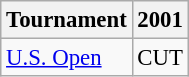<table class="wikitable" style="font-size:95%;">
<tr>
<th>Tournament</th>
<th>2001</th>
</tr>
<tr>
<td><a href='#'>U.S. Open</a></td>
<td style="text-align:center;">CUT</td>
</tr>
</table>
